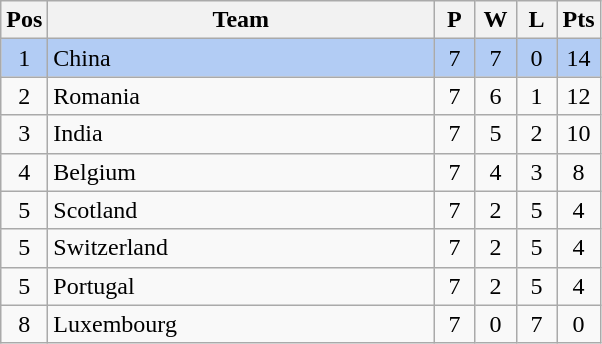<table class="wikitable" style="font-size: 100%">
<tr>
<th width=15>Pos</th>
<th width=250>Team</th>
<th width=20>P</th>
<th width=20>W</th>
<th width=20>L</th>
<th width=20>Pts</th>
</tr>
<tr align=center style="background: #b2ccf4;">
<td>1</td>
<td align="left"> China</td>
<td>7</td>
<td>7</td>
<td>0</td>
<td>14</td>
</tr>
<tr align=center>
<td>2</td>
<td align="left"> Romania</td>
<td>7</td>
<td>6</td>
<td>1</td>
<td>12</td>
</tr>
<tr align=center>
<td>3</td>
<td align="left"> India</td>
<td>7</td>
<td>5</td>
<td>2</td>
<td>10</td>
</tr>
<tr align=center>
<td>4</td>
<td align="left"> Belgium</td>
<td>7</td>
<td>4</td>
<td>3</td>
<td>8</td>
</tr>
<tr align=center>
<td>5</td>
<td align="left"> Scotland</td>
<td>7</td>
<td>2</td>
<td>5</td>
<td>4</td>
</tr>
<tr align=center>
<td>5</td>
<td align="left"> Switzerland</td>
<td>7</td>
<td>2</td>
<td>5</td>
<td>4</td>
</tr>
<tr align=center>
<td>5</td>
<td align="left"> Portugal</td>
<td>7</td>
<td>2</td>
<td>5</td>
<td>4</td>
</tr>
<tr align=center>
<td>8</td>
<td align="left"> Luxembourg</td>
<td>7</td>
<td>0</td>
<td>7</td>
<td>0</td>
</tr>
</table>
